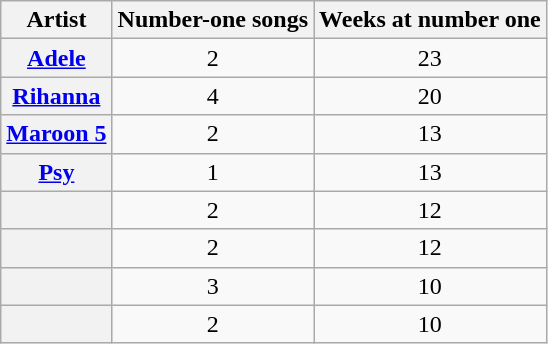<table class="wikitable plainrowheaders sortable">
<tr>
<th scope=col>Artist</th>
<th scope=col>Number-one songs</th>
<th scope=col>Weeks at number one</th>
</tr>
<tr>
<th scope=row><a href='#'>Adele</a></th>
<td align=center>2</td>
<td align=center>23</td>
</tr>
<tr>
<th scope=row><a href='#'>Rihanna</a></th>
<td align=center>4</td>
<td align=center>20</td>
</tr>
<tr>
<th scope=row><a href='#'>Maroon 5</a></th>
<td align=center>2</td>
<td align=center>13</td>
</tr>
<tr>
<th scope=row><a href='#'>Psy</a></th>
<td align=center>1</td>
<td align=center>13</td>
</tr>
<tr>
<th scope=row></th>
<td align=center>2</td>
<td align=center>12</td>
</tr>
<tr>
<th scope=row></th>
<td align=center>2</td>
<td align=center>12</td>
</tr>
<tr>
<th scope=row></th>
<td align=center>3</td>
<td align=center>10</td>
</tr>
<tr>
<th scope=row></th>
<td align=center>2</td>
<td align=center>10</td>
</tr>
</table>
